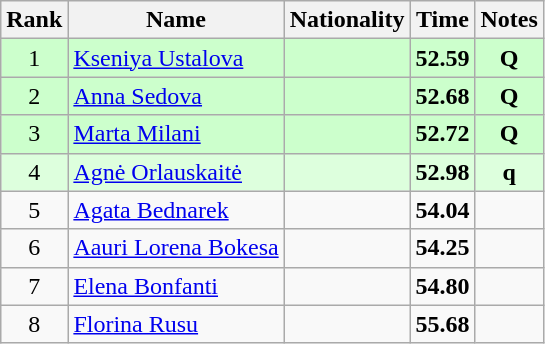<table class="wikitable sortable" style="text-align:center">
<tr>
<th>Rank</th>
<th>Name</th>
<th>Nationality</th>
<th>Time</th>
<th>Notes</th>
</tr>
<tr bgcolor=ccffcc>
<td>1</td>
<td align=left><a href='#'>Kseniya Ustalova</a></td>
<td align=left></td>
<td><strong>52.59</strong></td>
<td><strong>Q</strong></td>
</tr>
<tr bgcolor=ccffcc>
<td>2</td>
<td align=left><a href='#'>Anna Sedova</a></td>
<td align=left></td>
<td><strong>52.68</strong></td>
<td><strong>Q</strong></td>
</tr>
<tr bgcolor=ccffcc>
<td>3</td>
<td align=left><a href='#'>Marta Milani</a></td>
<td align=left></td>
<td><strong>52.72</strong></td>
<td><strong>Q</strong></td>
</tr>
<tr bgcolor=ddffdd>
<td>4</td>
<td align=left><a href='#'>Agnė Orlauskaitė</a></td>
<td align=left></td>
<td><strong>52.98</strong></td>
<td><strong>q</strong></td>
</tr>
<tr>
<td>5</td>
<td align=left><a href='#'>Agata Bednarek</a></td>
<td align=left></td>
<td><strong>54.04</strong></td>
<td></td>
</tr>
<tr>
<td>6</td>
<td align=left><a href='#'>Aauri Lorena Bokesa</a></td>
<td align=left></td>
<td><strong>54.25</strong></td>
<td></td>
</tr>
<tr>
<td>7</td>
<td align=left><a href='#'>Elena Bonfanti</a></td>
<td align=left></td>
<td><strong>54.80</strong></td>
<td></td>
</tr>
<tr>
<td>8</td>
<td align=left><a href='#'>Florina Rusu</a></td>
<td align=left></td>
<td><strong>55.68</strong></td>
<td></td>
</tr>
</table>
